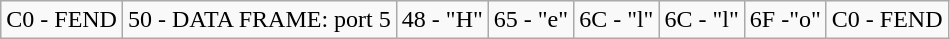<table class="wikitable">
<tr>
<td>C0 - FEND</td>
<td>50 - DATA FRAME: port 5</td>
<td>48 - "H"</td>
<td>65 - "e"</td>
<td>6C - "l"</td>
<td>6C - "l"</td>
<td>6F -"o"</td>
<td>C0 - FEND</td>
</tr>
</table>
